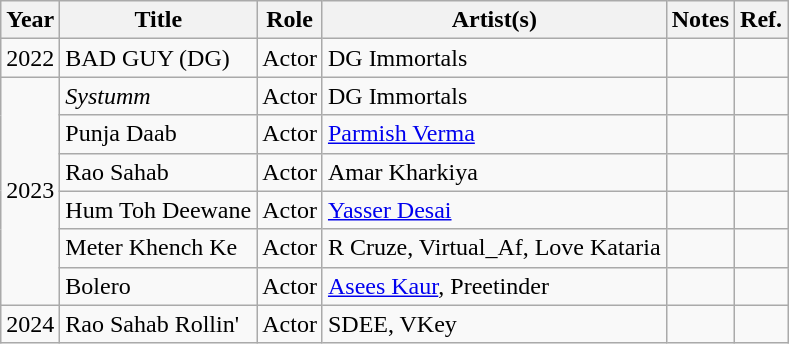<table class="wikitable sortable">
<tr>
<th>Year</th>
<th>Title</th>
<th>Role</th>
<th>Artist(s)</th>
<th>Notes</th>
<th>Ref.</th>
</tr>
<tr>
<td>2022</td>
<td>BAD GUY (DG)</td>
<td>Actor</td>
<td>DG Immortals</td>
<td></td>
<td></td>
</tr>
<tr>
<td rowspan="6">2023</td>
<td><em>Systumm</em></td>
<td>Actor</td>
<td>DG Immortals</td>
<td></td>
<td></td>
</tr>
<tr>
<td>Punja Daab</td>
<td>Actor</td>
<td><a href='#'>Parmish Verma</a></td>
<td></td>
<td></td>
</tr>
<tr>
<td>Rao Sahab</td>
<td>Actor</td>
<td>Amar Kharkiya</td>
<td></td>
<td></td>
</tr>
<tr>
<td>Hum Toh Deewane</td>
<td>Actor</td>
<td><a href='#'>Yasser Desai</a></td>
<td></td>
<td></td>
</tr>
<tr>
<td>Meter Khench Ke</td>
<td>Actor</td>
<td>R Cruze, Virtual_Af, Love Kataria</td>
<td></td>
<td></td>
</tr>
<tr>
<td>Bolero</td>
<td>Actor</td>
<td><a href='#'>Asees Kaur</a>, Preetinder</td>
<td></td>
<td></td>
</tr>
<tr>
<td>2024</td>
<td>Rao Sahab Rollin'</td>
<td>Actor</td>
<td>SDEE, VKey</td>
<td></td>
<td></td>
</tr>
</table>
